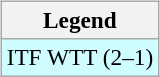<table>
<tr valign=top>
<td><br><table class=wikitable style=font-size:97%>
<tr>
<th>Legend</th>
</tr>
<tr bgcolor=cffcff>
<td>ITF WTT (2–1)</td>
</tr>
</table>
</td>
<td></td>
</tr>
</table>
